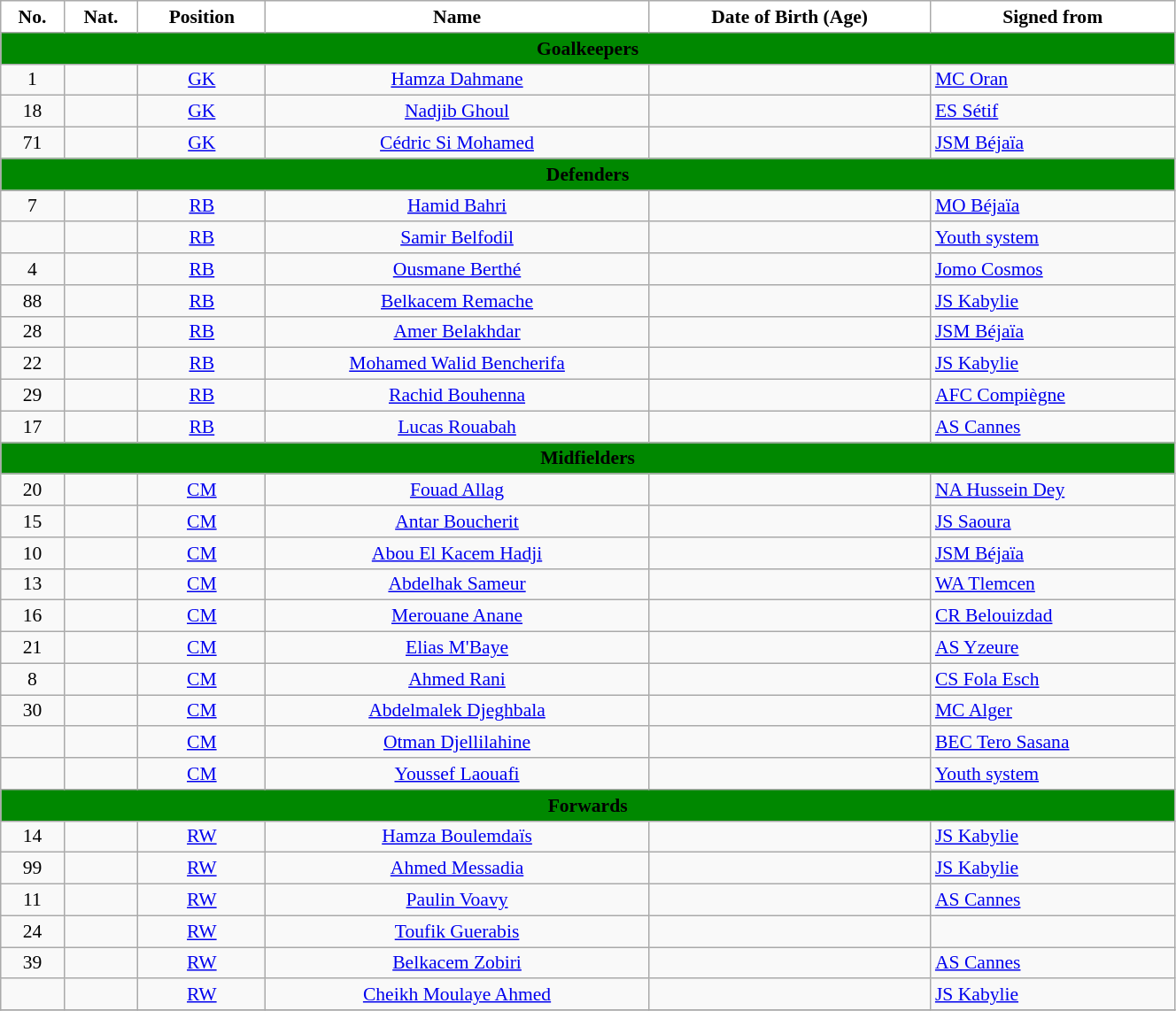<table class="wikitable" style="text-align:center; font-size:90%; width:70%">
<tr>
<th style="background:white; color:black; text-align:center;">No.</th>
<th style="background:white; color:black; text-align:center;">Nat.</th>
<th style="background:white; color:black; text-align:center;">Position</th>
<th style="background:white; color:black; text-align:center;">Name</th>
<th style="background:white; color:black; text-align:center;">Date of Birth (Age)</th>
<th style="background:white; color:black; text-align:center;">Signed from</th>
</tr>
<tr>
<th colspan="10" style="background:#008800; color:black; text-align:center;">Goalkeepers</th>
</tr>
<tr>
<td>1</td>
<td></td>
<td><a href='#'>GK</a></td>
<td><a href='#'>Hamza Dahmane</a></td>
<td></td>
<td style="text-align:left"> <a href='#'>MC Oran</a></td>
</tr>
<tr>
<td>18</td>
<td></td>
<td><a href='#'>GK</a></td>
<td><a href='#'>Nadjib Ghoul</a></td>
<td></td>
<td style="text-align:left"> <a href='#'>ES Sétif</a></td>
</tr>
<tr>
<td>71</td>
<td></td>
<td><a href='#'>GK</a></td>
<td><a href='#'>Cédric Si Mohamed</a></td>
<td></td>
<td style="text-align:left"> <a href='#'>JSM Béjaïa</a></td>
</tr>
<tr>
<th colspan="10" style="background:#008800; color:black; text-align:center;">Defenders</th>
</tr>
<tr>
<td>7</td>
<td></td>
<td><a href='#'>RB</a></td>
<td><a href='#'>Hamid Bahri</a></td>
<td></td>
<td style="text-align:left"> <a href='#'>MO Béjaïa</a></td>
</tr>
<tr>
<td></td>
<td></td>
<td><a href='#'>RB</a></td>
<td><a href='#'>Samir Belfodil</a></td>
<td></td>
<td style="text-align:left"><a href='#'>Youth system</a></td>
</tr>
<tr>
<td>4</td>
<td></td>
<td><a href='#'>RB</a></td>
<td><a href='#'>Ousmane Berthé</a></td>
<td></td>
<td style="text-align:left"> <a href='#'>Jomo Cosmos</a></td>
</tr>
<tr>
<td>88</td>
<td></td>
<td><a href='#'>RB</a></td>
<td><a href='#'>Belkacem Remache</a></td>
<td></td>
<td style="text-align:left"> <a href='#'>JS Kabylie</a></td>
</tr>
<tr>
<td>28</td>
<td></td>
<td><a href='#'>RB</a></td>
<td><a href='#'>Amer Belakhdar</a></td>
<td></td>
<td style="text-align:left"> <a href='#'>JSM Béjaïa</a></td>
</tr>
<tr>
<td>22</td>
<td></td>
<td><a href='#'>RB</a></td>
<td><a href='#'>Mohamed Walid Bencherifa</a></td>
<td></td>
<td style="text-align:left"> <a href='#'>JS Kabylie</a></td>
</tr>
<tr>
<td>29</td>
<td> </td>
<td><a href='#'>RB</a></td>
<td><a href='#'>Rachid Bouhenna</a></td>
<td></td>
<td style="text-align:left"> <a href='#'>AFC Compiègne</a></td>
</tr>
<tr>
<td>17</td>
<td> </td>
<td><a href='#'>RB</a></td>
<td><a href='#'>Lucas Rouabah</a></td>
<td></td>
<td style="text-align:left"> <a href='#'>AS Cannes</a></td>
</tr>
<tr>
<th colspan="10" style="background:#008800; color:black; text-align:center;">Midfielders</th>
</tr>
<tr>
<td>20</td>
<td></td>
<td><a href='#'>CM</a></td>
<td><a href='#'>Fouad Allag</a></td>
<td></td>
<td style="text-align:left"> <a href='#'>NA Hussein Dey</a></td>
</tr>
<tr>
<td>15</td>
<td></td>
<td><a href='#'>CM</a></td>
<td><a href='#'>Antar Boucherit</a></td>
<td></td>
<td style="text-align:left"> <a href='#'>JS Saoura</a></td>
</tr>
<tr>
<td>10</td>
<td></td>
<td><a href='#'>CM</a></td>
<td><a href='#'>Abou El Kacem Hadji</a></td>
<td></td>
<td style="text-align:left"> <a href='#'>JSM Béjaïa</a></td>
</tr>
<tr>
<td>13</td>
<td></td>
<td><a href='#'>CM</a></td>
<td><a href='#'>Abdelhak Sameur</a></td>
<td></td>
<td style="text-align:left"> <a href='#'>WA Tlemcen</a></td>
</tr>
<tr>
<td>16</td>
<td></td>
<td><a href='#'>CM</a></td>
<td><a href='#'>Merouane Anane</a></td>
<td></td>
<td style="text-align:left"> <a href='#'>CR Belouizdad</a></td>
</tr>
<tr>
<td>21</td>
<td> </td>
<td><a href='#'>CM</a></td>
<td><a href='#'>Elias M'Baye</a></td>
<td></td>
<td style="text-align:left"> <a href='#'>AS Yzeure</a></td>
</tr>
<tr>
<td>8</td>
<td> </td>
<td><a href='#'>CM</a></td>
<td><a href='#'>Ahmed Rani</a></td>
<td></td>
<td style="text-align:left"> <a href='#'>CS Fola Esch</a></td>
</tr>
<tr>
<td>30</td>
<td></td>
<td><a href='#'>CM</a></td>
<td><a href='#'>Abdelmalek Djeghbala</a></td>
<td></td>
<td style="text-align:left"> <a href='#'>MC Alger</a></td>
</tr>
<tr>
<td></td>
<td> </td>
<td><a href='#'>CM</a></td>
<td><a href='#'>Otman Djellilahine</a></td>
<td></td>
<td style="text-align:left"> <a href='#'>BEC Tero Sasana</a></td>
</tr>
<tr>
<td></td>
<td></td>
<td><a href='#'>CM</a></td>
<td><a href='#'>Youssef Laouafi</a></td>
<td></td>
<td style="text-align:left"><a href='#'>Youth system</a></td>
</tr>
<tr>
<th colspan="10" style="background:#008800; color:black; text-align:center;">Forwards</th>
</tr>
<tr>
<td>14</td>
<td></td>
<td><a href='#'>RW</a></td>
<td><a href='#'>Hamza Boulemdaïs</a></td>
<td></td>
<td style="text-align:left"> <a href='#'>JS Kabylie</a></td>
</tr>
<tr>
<td>99</td>
<td></td>
<td><a href='#'>RW</a></td>
<td><a href='#'>Ahmed Messadia</a></td>
<td></td>
<td style="text-align:left"> <a href='#'>JS Kabylie</a></td>
</tr>
<tr>
<td>11</td>
<td></td>
<td><a href='#'>RW</a></td>
<td><a href='#'>Paulin Voavy</a></td>
<td></td>
<td style="text-align:left"> <a href='#'>AS Cannes</a></td>
</tr>
<tr>
<td>24</td>
<td> </td>
<td><a href='#'>RW</a></td>
<td><a href='#'>Toufik Guerabis</a></td>
<td></td>
<td style="text-align:left"></td>
</tr>
<tr>
<td>39</td>
<td></td>
<td><a href='#'>RW</a></td>
<td><a href='#'>Belkacem Zobiri</a></td>
<td></td>
<td style="text-align:left"> <a href='#'>AS Cannes</a></td>
</tr>
<tr>
<td></td>
<td></td>
<td><a href='#'>RW</a></td>
<td><a href='#'>Cheikh Moulaye Ahmed</a></td>
<td></td>
<td style="text-align:left"> <a href='#'>JS Kabylie</a></td>
</tr>
<tr>
</tr>
</table>
